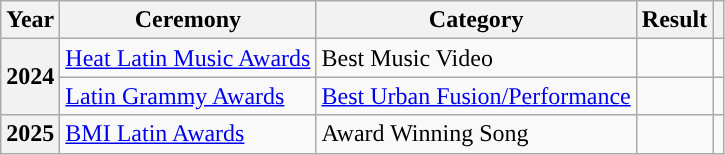<table class="wikitable plainrowheaders">
<tr>
<th scope="col">Year</th>
<th scope="col">Ceremony</th>
<th scope="col">Category</th>
<th scope="col">Result</th>
<th></th>
</tr>
<tr>
<th rowspan="2" scope="row">2024</th>
<td><a href='#'>Heat Latin Music Awards</a></td>
<td>Best Music Video</td>
<td></td>
<td style="text-align:center;"></td>
</tr>
<tr>
<td><a href='#'>Latin Grammy Awards</a></td>
<td><a href='#'>Best Urban Fusion/Performance</a></td>
<td></td>
<td rowspan="1" style="text-align:center;"></td>
</tr>
<tr>
<th rowspan="1" scope="row">2025</th>
<td><a href='#'>BMI Latin Awards</a></td>
<td>Award Winning Song</td>
<td></td>
<td style="text-align:center;"></td>
</tr>
</table>
